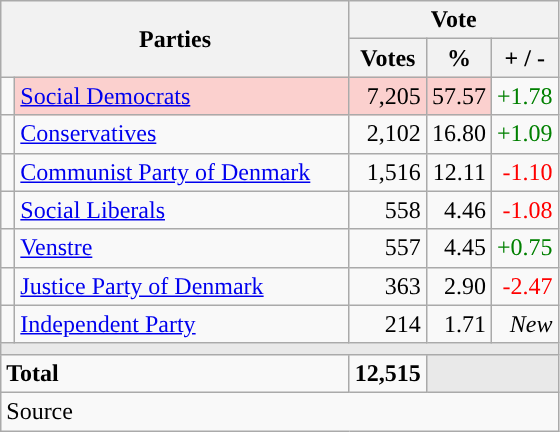<table class="wikitable" style="text-align:right;">
<tr>
<th style="text-align:centre;" rowspan="2" colspan="2" width="225">Parties</th>
<th colspan="3">Vote</th>
</tr>
<tr>
<th width="15">Votes</th>
<th width="15">%</th>
<th width="15">+ / -</th>
</tr>
<tr>
<td width="2" style="color:inherit;background:"></td>
<td bgcolor=#fbd0ce  align="left"><a href='#'>Social Democrats</a></td>
<td bgcolor=#fbd0ce>7,205</td>
<td bgcolor=#fbd0ce>57.57</td>
<td style=color:green;>+1.78</td>
</tr>
<tr>
<td width="2" style="color:inherit;background:"></td>
<td align="left"><a href='#'>Conservatives</a></td>
<td>2,102</td>
<td>16.80</td>
<td style=color:green;>+1.09</td>
</tr>
<tr>
<td width="2" style="color:inherit;background:"></td>
<td align="left"><a href='#'>Communist Party of Denmark</a></td>
<td>1,516</td>
<td>12.11</td>
<td style=color:red;>-1.10</td>
</tr>
<tr>
<td width="2" style="color:inherit;background:"></td>
<td align="left"><a href='#'>Social Liberals</a></td>
<td>558</td>
<td>4.46</td>
<td style=color:red;>-1.08</td>
</tr>
<tr>
<td width="2" style="color:inherit;background:"></td>
<td align="left"><a href='#'>Venstre</a></td>
<td>557</td>
<td>4.45</td>
<td style=color:green;>+0.75</td>
</tr>
<tr>
<td width="2" style="color:inherit;background:"></td>
<td align="left"><a href='#'>Justice Party of Denmark</a></td>
<td>363</td>
<td>2.90</td>
<td style=color:red;>-2.47</td>
</tr>
<tr>
<td width="2" style="color:inherit;background:"></td>
<td align="left"><a href='#'>Independent Party</a></td>
<td>214</td>
<td>1.71</td>
<td><em>New</em></td>
</tr>
<tr>
<td colspan="7" bgcolor="#E9E9E9"></td>
</tr>
<tr>
<td align="left" colspan="2"><strong>Total</strong></td>
<td><strong>12,515</strong></td>
<td bgcolor="#E9E9E9" colspan="2"></td>
</tr>
<tr>
<td align="left" colspan="6">Source</td>
</tr>
</table>
